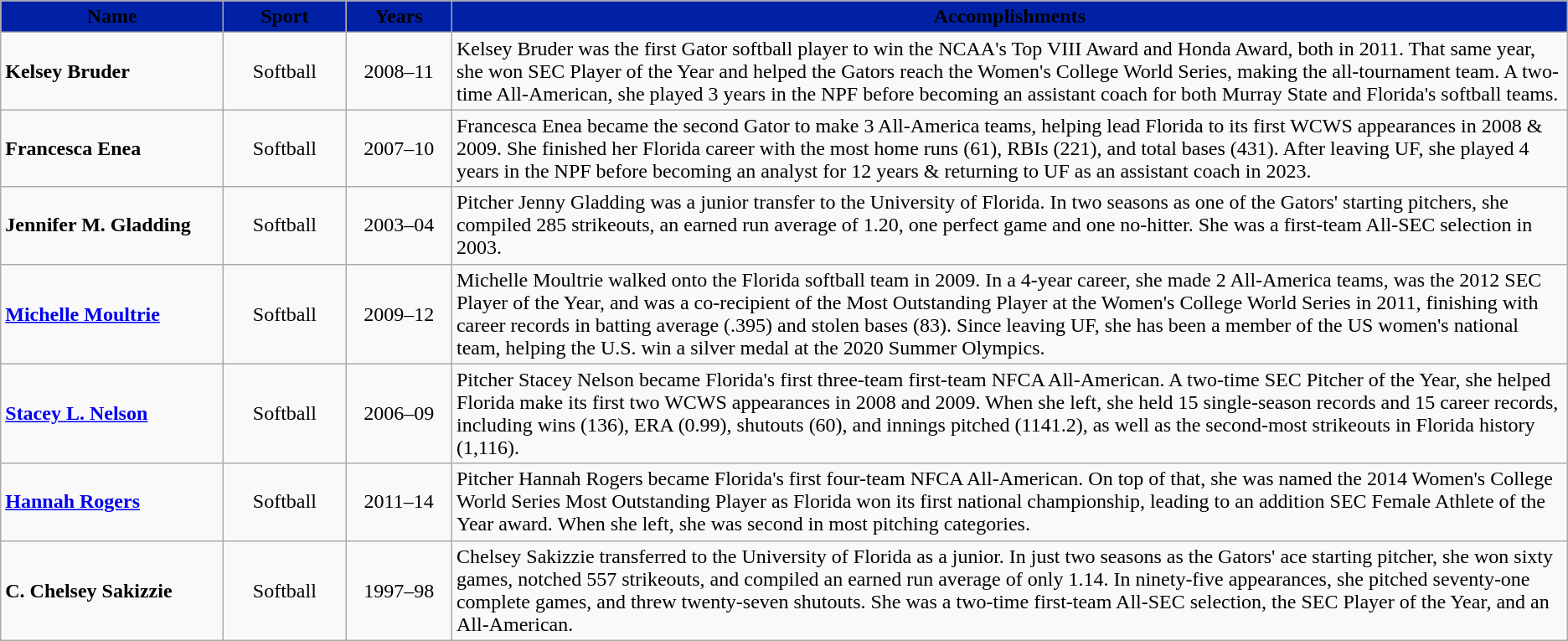<table class="wikitable">
<tr>
<th width=170 style="background:#0021A5;"><span> Name</span></th>
<th width=90 style="background:#0021A5;"><span> Sport</span></th>
<th width=77 style="background:#0021A5;"><span> Years</span></th>
<th style="background:#0021A5;"><span> Accomplishments</span></th>
</tr>
<tr>
<td><strong>Kelsey Bruder</strong></td>
<td align=center>Softball</td>
<td align=center>2008–11</td>
<td>Kelsey Bruder was the first Gator softball player to win the NCAA's Top VIII Award and Honda Award, both in 2011. That same year, she won SEC Player of the Year and helped the Gators reach the Women's College World Series, making the all-tournament team. A two-time All-American, she played 3 years in the NPF before becoming an assistant coach for both Murray State and Florida's softball teams.</td>
</tr>
<tr>
<td><strong>Francesca Enea</strong></td>
<td align=center>Softball</td>
<td align=center>2007–10</td>
<td>Francesca Enea became the second Gator to make 3 All-America teams, helping lead Florida to its first WCWS appearances in 2008 & 2009. She finished her Florida career with the most home runs (61), RBIs (221), and total bases (431). After leaving UF, she played 4 years in the NPF before becoming an analyst for 12 years & returning to UF as an assistant coach in 2023.</td>
</tr>
<tr>
<td><strong>Jennifer M. Gladding</strong></td>
<td align=center>Softball</td>
<td align=center>2003–04</td>
<td>Pitcher Jenny Gladding was a junior transfer to the University of Florida. In two seasons as one of the Gators' starting pitchers, she compiled 285 strikeouts, an earned run average of 1.20, one perfect game and one no-hitter. She was a first-team All-SEC selection in 2003.</td>
</tr>
<tr>
<td><strong><a href='#'>Michelle Moultrie</a></strong></td>
<td align=center>Softball</td>
<td align=center>2009–12</td>
<td>Michelle Moultrie walked onto the Florida softball team in 2009. In a 4-year career, she made 2 All-America teams, was the 2012 SEC Player of the Year, and was a co-recipient of the Most Outstanding Player at the Women's College World Series in 2011, finishing with career records in batting average (.395) and stolen bases (83). Since leaving UF, she has been a member of the US women's national team, helping the U.S. win a silver medal at the 2020 Summer Olympics.</td>
</tr>
<tr>
<td><strong><a href='#'>Stacey L. Nelson</a></strong></td>
<td align=center>Softball</td>
<td align=center>2006–09</td>
<td>Pitcher Stacey Nelson became Florida's first three-team first-team NFCA All-American. A two-time SEC Pitcher of the Year, she helped Florida make its first two WCWS appearances in 2008 and 2009. When she left, she held 15 single-season records and 15 career records, including wins (136), ERA (0.99), shutouts (60), and innings pitched (1141.2), as well as the second-most strikeouts in Florida history (1,116).</td>
</tr>
<tr>
<td><strong><a href='#'>Hannah Rogers</a></strong></td>
<td align=center>Softball</td>
<td align=center>2011–14</td>
<td>Pitcher Hannah Rogers became Florida's first four-team NFCA All-American. On top of that, she was named the 2014 Women's College World Series Most Outstanding Player as Florida won its first national championship, leading to an addition SEC Female Athlete of the Year award. When she left, she was second in most pitching categories.</td>
</tr>
<tr>
<td><strong>C. Chelsey Sakizzie</strong></td>
<td align=center>Softball</td>
<td align=center>1997–98</td>
<td>Chelsey Sakizzie transferred to the University of Florida as a junior. In just two seasons as the Gators' ace starting pitcher, she won sixty games, notched 557 strikeouts, and compiled an earned run average of only 1.14. In ninety-five appearances, she pitched seventy-one complete games, and threw twenty-seven shutouts. She was a two-time first-team All-SEC selection, the SEC Player of the Year, and an All-American.</td>
</tr>
</table>
